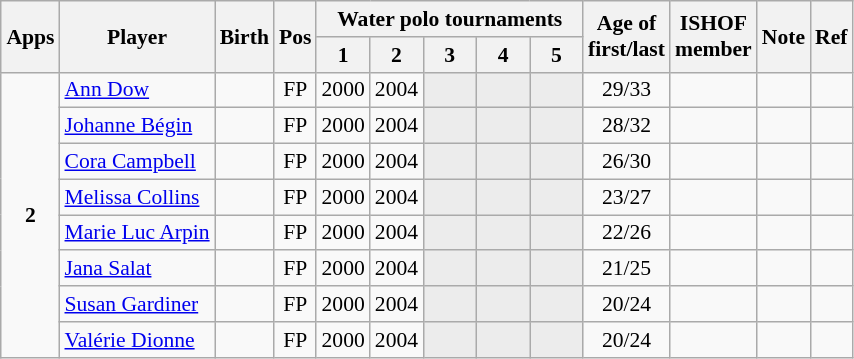<table class="wikitable sortable" style="text-align: center; font-size: 90%; margin-left: 1em;">
<tr>
<th rowspan="2">Apps</th>
<th rowspan="2">Player</th>
<th rowspan="2">Birth</th>
<th rowspan="2">Pos</th>
<th colspan="5">Water polo tournaments</th>
<th rowspan="2">Age of<br>first/last</th>
<th rowspan="2">ISHOF<br>member</th>
<th rowspan="2">Note</th>
<th rowspan="2" class="unsortable">Ref</th>
</tr>
<tr>
<th>1</th>
<th style="width: 2em;" class="unsortable">2</th>
<th style="width: 2em;" class="unsortable">3</th>
<th style="width: 2em;" class="unsortable">4</th>
<th style="width: 2em;" class="unsortable">5</th>
</tr>
<tr>
<td rowspan="8"><strong>2</strong></td>
<td style="text-align: left;" data-sort-value="Dow, Ann"><a href='#'>Ann Dow</a></td>
<td></td>
<td>FP</td>
<td>2000</td>
<td>2004</td>
<td style="background-color: #ececec;"></td>
<td style="background-color: #ececec;"></td>
<td style="background-color: #ececec;"></td>
<td>29/33</td>
<td></td>
<td style="text-align: left;"></td>
<td></td>
</tr>
<tr>
<td style="text-align: left;" data-sort-value="Bégin, Johanne"><a href='#'>Johanne Bégin</a></td>
<td></td>
<td>FP</td>
<td>2000</td>
<td>2004</td>
<td style="background-color: #ececec;"></td>
<td style="background-color: #ececec;"></td>
<td style="background-color: #ececec;"></td>
<td>28/32</td>
<td></td>
<td style="text-align: left;"></td>
<td></td>
</tr>
<tr>
<td style="text-align: left;" data-sort-value="Campbell, Cora"><a href='#'>Cora Campbell</a></td>
<td></td>
<td>FP</td>
<td>2000</td>
<td>2004</td>
<td style="background-color: #ececec;"></td>
<td style="background-color: #ececec;"></td>
<td style="background-color: #ececec;"></td>
<td>26/30</td>
<td></td>
<td style="text-align: left;"></td>
<td></td>
</tr>
<tr>
<td style="text-align: left;" data-sort-value="Collins, Melissa"><a href='#'>Melissa Collins</a></td>
<td></td>
<td>FP</td>
<td>2000</td>
<td>2004</td>
<td style="background-color: #ececec;"></td>
<td style="background-color: #ececec;"></td>
<td style="background-color: #ececec;"></td>
<td>23/27</td>
<td></td>
<td style="text-align: left;"></td>
<td></td>
</tr>
<tr>
<td style="text-align: left;" data-sort-value="Arpin, Marie Luc"><a href='#'>Marie Luc Arpin</a></td>
<td></td>
<td>FP</td>
<td>2000</td>
<td>2004</td>
<td style="background-color: #ececec;"></td>
<td style="background-color: #ececec;"></td>
<td style="background-color: #ececec;"></td>
<td>22/26</td>
<td></td>
<td style="text-align: left;"></td>
<td></td>
</tr>
<tr>
<td style="text-align: left;" data-sort-value="Salat, Jana"><a href='#'>Jana Salat</a></td>
<td></td>
<td>FP</td>
<td>2000</td>
<td>2004</td>
<td style="background-color: #ececec;"></td>
<td style="background-color: #ececec;"></td>
<td style="background-color: #ececec;"></td>
<td>21/25</td>
<td></td>
<td style="text-align: left;"></td>
<td></td>
</tr>
<tr>
<td style="text-align: left;" data-sort-value="Gardiner, Susan"><a href='#'>Susan Gardiner</a></td>
<td></td>
<td>FP</td>
<td>2000</td>
<td>2004</td>
<td style="background-color: #ececec;"></td>
<td style="background-color: #ececec;"></td>
<td style="background-color: #ececec;"></td>
<td>20/24</td>
<td></td>
<td style="text-align: left;"></td>
<td></td>
</tr>
<tr>
<td style="text-align: left;" data-sort-value="Dionne, Valérie"><a href='#'>Valérie Dionne</a></td>
<td></td>
<td>FP</td>
<td>2000</td>
<td>2004</td>
<td style="background-color: #ececec;"></td>
<td style="background-color: #ececec;"></td>
<td style="background-color: #ececec;"></td>
<td>20/24</td>
<td></td>
<td style="text-align: left;"></td>
<td></td>
</tr>
</table>
